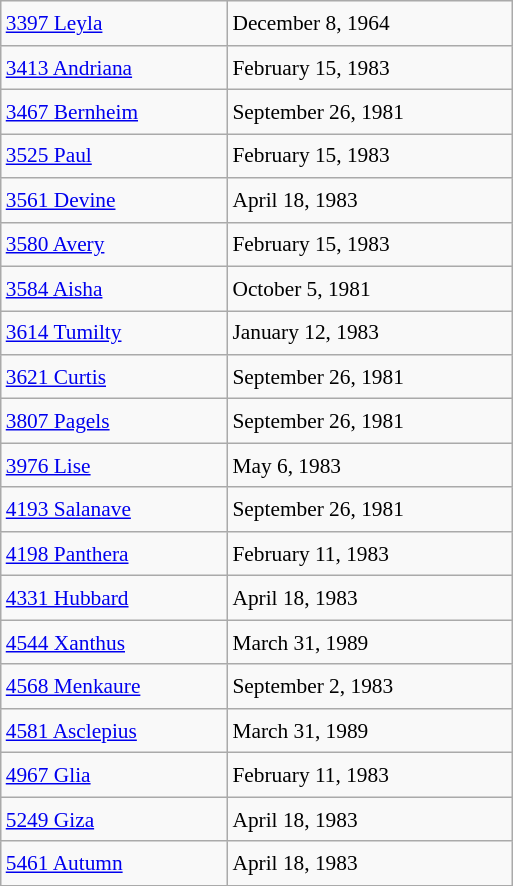<table class="wikitable" style="font-size: 89%; float: left; width: 24em; margin-right: 1em; line-height: 1.6em !important;">
<tr>
<td><a href='#'>3397 Leyla</a> </td>
<td>December 8, 1964</td>
</tr>
<tr>
<td><a href='#'>3413 Andriana</a></td>
<td>February 15, 1983</td>
</tr>
<tr>
<td><a href='#'>3467 Bernheim</a></td>
<td>September 26, 1981</td>
</tr>
<tr>
<td><a href='#'>3525 Paul</a></td>
<td>February 15, 1983</td>
</tr>
<tr>
<td><a href='#'>3561 Devine</a></td>
<td>April 18, 1983</td>
</tr>
<tr>
<td><a href='#'>3580 Avery</a></td>
<td>February 15, 1983</td>
</tr>
<tr>
<td><a href='#'>3584 Aisha</a></td>
<td>October 5, 1981</td>
</tr>
<tr>
<td><a href='#'>3614 Tumilty</a></td>
<td>January 12, 1983</td>
</tr>
<tr>
<td><a href='#'>3621 Curtis</a></td>
<td>September 26, 1981</td>
</tr>
<tr>
<td><a href='#'>3807 Pagels</a> </td>
<td>September 26, 1981</td>
</tr>
<tr>
<td><a href='#'>3976 Lise</a></td>
<td>May 6, 1983</td>
</tr>
<tr>
<td><a href='#'>4193 Salanave</a> </td>
<td>September 26, 1981</td>
</tr>
<tr>
<td><a href='#'>4198 Panthera</a></td>
<td>February 11, 1983</td>
</tr>
<tr>
<td><a href='#'>4331 Hubbard</a></td>
<td>April 18, 1983</td>
</tr>
<tr>
<td><a href='#'>4544 Xanthus</a> </td>
<td>March 31, 1989</td>
</tr>
<tr>
<td><a href='#'>4568 Menkaure</a></td>
<td>September 2, 1983</td>
</tr>
<tr>
<td><a href='#'>4581 Asclepius</a> </td>
<td>March 31, 1989</td>
</tr>
<tr>
<td><a href='#'>4967 Glia</a></td>
<td>February 11, 1983</td>
</tr>
<tr>
<td><a href='#'>5249 Giza</a></td>
<td>April 18, 1983</td>
</tr>
<tr>
<td><a href='#'>5461 Autumn</a></td>
<td>April 18, 1983</td>
</tr>
</table>
